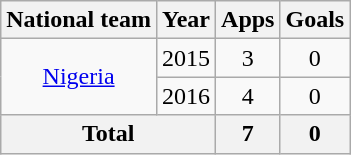<table class="wikitable" style="text-align:center">
<tr>
<th>National team</th>
<th>Year</th>
<th>Apps</th>
<th>Goals</th>
</tr>
<tr>
<td rowspan="2"><a href='#'>Nigeria</a></td>
<td>2015</td>
<td>3</td>
<td>0</td>
</tr>
<tr>
<td>2016</td>
<td>4</td>
<td>0</td>
</tr>
<tr>
<th colspan="2">Total</th>
<th>7</th>
<th>0</th>
</tr>
</table>
